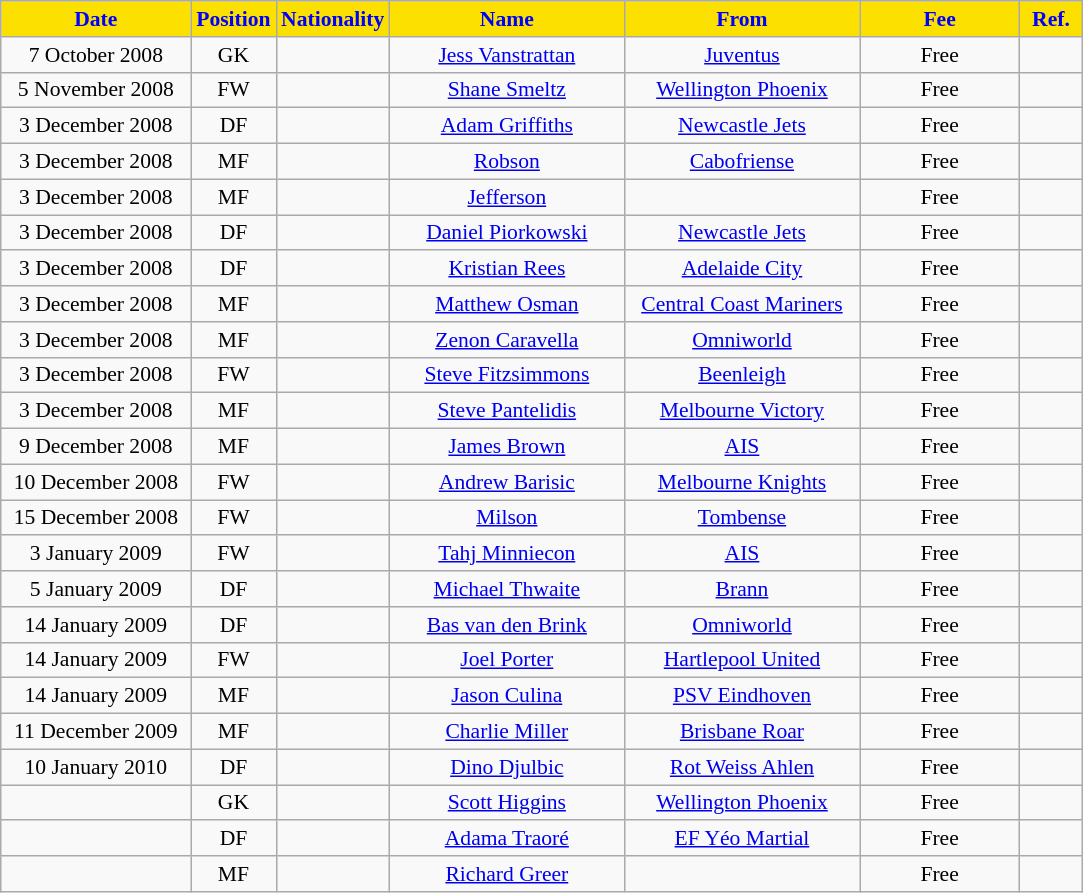<table class="wikitable" style="text-align:center; font-size:90%; ">
<tr>
<th style="background:#FCE000; color:blue; width:120px;">Date</th>
<th style="background:#FCE000; color:blue; width:50px;">Position</th>
<th style="background:#FCE000; color:blue; width:50px;">Nationality</th>
<th style="background:#FCE000; color:blue; width:150px;">Name</th>
<th style="background:#FCE000; color:blue; width:150px;">From</th>
<th style="background:#FCE000; color:blue; width:100px;">Fee</th>
<th style="background:#FCE000; color:blue; width:35px;">Ref.</th>
</tr>
<tr>
<td>7 October 2008</td>
<td>GK</td>
<td></td>
<td><a href='#'>Jess Vanstrattan</a></td>
<td><a href='#'>Juventus</a></td>
<td>Free</td>
<td></td>
</tr>
<tr>
<td>5 November 2008</td>
<td>FW</td>
<td></td>
<td><a href='#'>Shane Smeltz</a></td>
<td><a href='#'>Wellington Phoenix</a></td>
<td>Free</td>
<td></td>
</tr>
<tr>
<td>3 December 2008</td>
<td>DF</td>
<td></td>
<td><a href='#'>Adam Griffiths</a></td>
<td><a href='#'>Newcastle Jets</a></td>
<td>Free</td>
<td></td>
</tr>
<tr>
<td>3 December 2008</td>
<td>MF</td>
<td></td>
<td><a href='#'>Robson</a></td>
<td><a href='#'>Cabofriense</a></td>
<td>Free</td>
<td></td>
</tr>
<tr>
<td>3 December 2008</td>
<td>MF</td>
<td></td>
<td><a href='#'>Jefferson</a></td>
<td></td>
<td>Free</td>
<td></td>
</tr>
<tr>
<td>3 December 2008</td>
<td>DF</td>
<td></td>
<td><a href='#'>Daniel Piorkowski</a></td>
<td><a href='#'>Newcastle Jets</a></td>
<td>Free</td>
<td></td>
</tr>
<tr>
<td>3 December 2008</td>
<td>DF</td>
<td></td>
<td><a href='#'>Kristian Rees</a></td>
<td><a href='#'>Adelaide City</a></td>
<td>Free</td>
<td></td>
</tr>
<tr>
<td>3 December 2008</td>
<td>MF</td>
<td></td>
<td><a href='#'>Matthew Osman</a></td>
<td><a href='#'>Central Coast Mariners</a></td>
<td>Free</td>
<td></td>
</tr>
<tr>
<td>3 December 2008</td>
<td>MF</td>
<td></td>
<td><a href='#'>Zenon Caravella</a></td>
<td><a href='#'>Omniworld</a></td>
<td>Free</td>
<td></td>
</tr>
<tr>
<td>3 December 2008</td>
<td>FW</td>
<td></td>
<td><a href='#'>Steve Fitzsimmons</a></td>
<td><a href='#'>Beenleigh</a></td>
<td>Free</td>
<td></td>
</tr>
<tr>
<td>3 December 2008</td>
<td>MF</td>
<td></td>
<td><a href='#'>Steve Pantelidis</a></td>
<td><a href='#'>Melbourne Victory</a></td>
<td>Free</td>
<td></td>
</tr>
<tr>
<td>9 December 2008</td>
<td>MF</td>
<td></td>
<td><a href='#'>James Brown</a></td>
<td><a href='#'>AIS</a></td>
<td>Free</td>
<td></td>
</tr>
<tr>
<td>10 December 2008</td>
<td>FW</td>
<td></td>
<td><a href='#'>Andrew Barisic</a></td>
<td><a href='#'>Melbourne Knights</a></td>
<td>Free</td>
<td></td>
</tr>
<tr>
<td>15 December 2008</td>
<td>FW</td>
<td></td>
<td><a href='#'>Milson</a></td>
<td><a href='#'>Tombense</a></td>
<td>Free</td>
<td></td>
</tr>
<tr>
<td>3 January 2009</td>
<td>FW</td>
<td></td>
<td><a href='#'>Tahj Minniecon</a></td>
<td><a href='#'>AIS</a></td>
<td>Free</td>
<td></td>
</tr>
<tr>
<td>5 January 2009</td>
<td>DF</td>
<td></td>
<td><a href='#'>Michael Thwaite</a></td>
<td><a href='#'>Brann</a></td>
<td>Free</td>
<td></td>
</tr>
<tr>
<td>14 January 2009</td>
<td>DF</td>
<td></td>
<td><a href='#'>Bas van den Brink</a></td>
<td><a href='#'>Omniworld</a></td>
<td>Free</td>
<td></td>
</tr>
<tr>
<td>14 January 2009</td>
<td>FW</td>
<td></td>
<td><a href='#'>Joel Porter</a></td>
<td><a href='#'>Hartlepool United</a></td>
<td>Free</td>
<td></td>
</tr>
<tr>
<td>14 January 2009</td>
<td>MF</td>
<td></td>
<td><a href='#'>Jason Culina</a></td>
<td><a href='#'>PSV Eindhoven</a></td>
<td>Free</td>
<td></td>
</tr>
<tr>
<td>11 December 2009</td>
<td>MF</td>
<td></td>
<td><a href='#'>Charlie Miller</a></td>
<td><a href='#'>Brisbane Roar</a></td>
<td>Free</td>
<td></td>
</tr>
<tr>
<td>10 January 2010</td>
<td>DF</td>
<td></td>
<td><a href='#'>Dino Djulbic</a></td>
<td><a href='#'>Rot Weiss Ahlen</a></td>
<td>Free</td>
<td></td>
</tr>
<tr>
<td></td>
<td>GK</td>
<td></td>
<td><a href='#'>Scott Higgins</a></td>
<td><a href='#'>Wellington Phoenix</a></td>
<td>Free</td>
<td></td>
</tr>
<tr>
<td></td>
<td>DF</td>
<td></td>
<td><a href='#'>Adama Traoré</a></td>
<td><a href='#'>EF Yéo Martial</a></td>
<td>Free</td>
<td></td>
</tr>
<tr>
<td></td>
<td>MF</td>
<td></td>
<td><a href='#'>Richard Greer</a></td>
<td></td>
<td>Free</td>
<td></td>
</tr>
</table>
